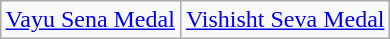<table class="wikitable" style="margin:1em auto; text-align:center;">
<tr>
<td style="text-align:center;"><a href='#'>Vayu Sena Medal</a></td>
<td style="text-align:center;"><a href='#'>Vishisht Seva Medal</a></td>
</tr>
</table>
